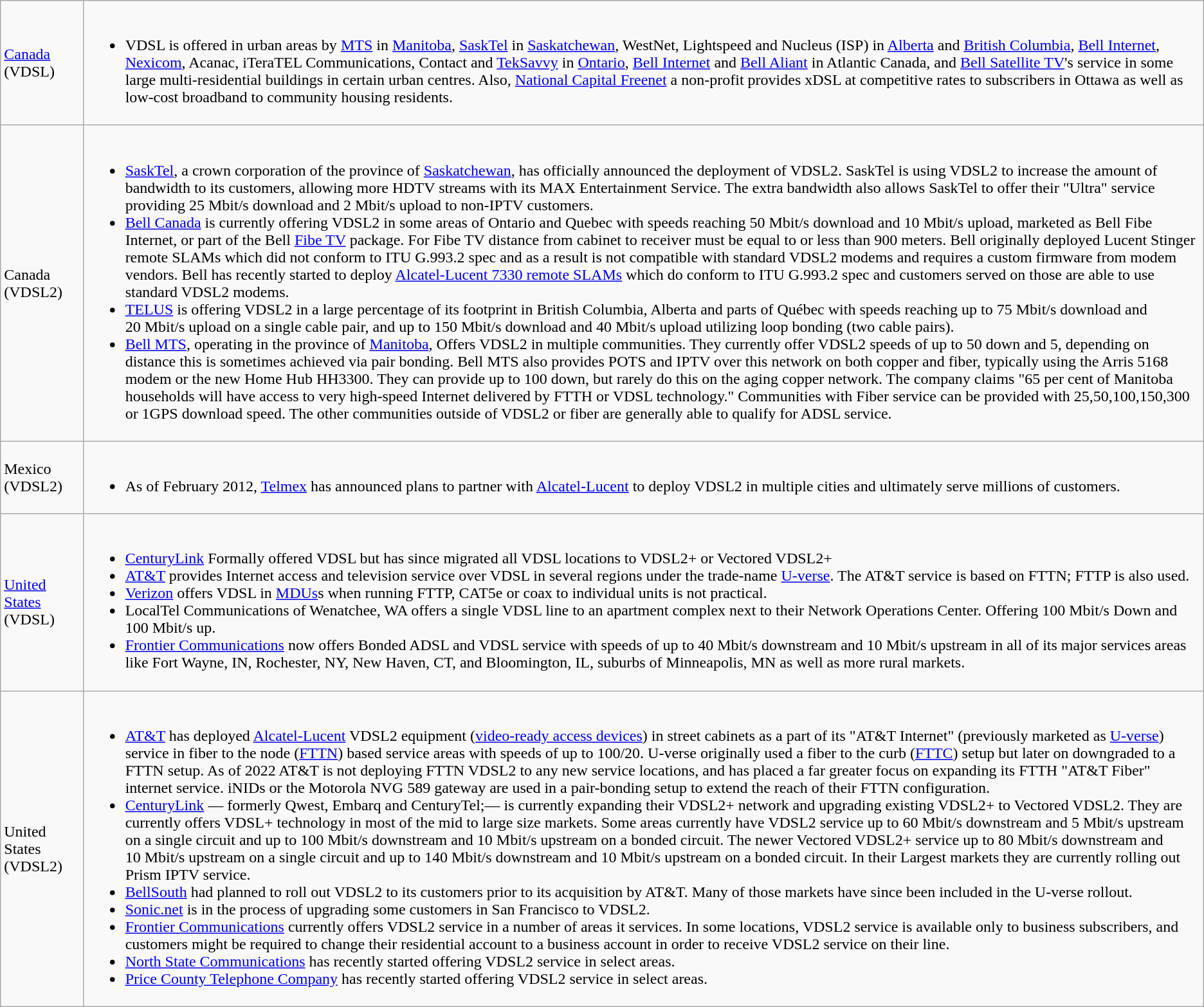<table class="wikitable">
<tr>
<td><a href='#'>Canada</a> (VDSL)</td>
<td><br><ul><li>VDSL is offered in urban areas by <a href='#'>MTS</a> in <a href='#'>Manitoba</a>, <a href='#'>SaskTel</a> in <a href='#'>Saskatchewan</a>, WestNet, Lightspeed and Nucleus (ISP) in <a href='#'>Alberta</a> and <a href='#'>British Columbia</a>, <a href='#'>Bell Internet</a>, <a href='#'>Nexicom</a>, Acanac, iTeraTEL Communications, Contact and <a href='#'>TekSavvy</a> in <a href='#'>Ontario</a>, <a href='#'>Bell Internet</a> and <a href='#'>Bell Aliant</a> in Atlantic Canada, and <a href='#'>Bell Satellite TV</a>'s service in some large multi-residential buildings in certain urban centres.  Also, <a href='#'>National Capital Freenet</a> a non-profit provides xDSL at competitive rates to subscribers in Ottawa as well as low-cost broadband to community housing residents.</li></ul></td>
</tr>
<tr>
<td>Canada (VDSL2)</td>
<td><br><ul><li><a href='#'>SaskTel</a>, a crown corporation of the province of <a href='#'>Saskatchewan</a>, has officially announced the deployment of VDSL2. SaskTel is using VDSL2 to increase the amount of bandwidth to its customers, allowing more HDTV streams with its MAX Entertainment Service. The extra bandwidth also allows SaskTel to offer their "Ultra" service providing 25 Mbit/s download and 2 Mbit/s upload to non-IPTV customers.</li><li><a href='#'>Bell Canada</a> is currently offering VDSL2 in some areas of Ontario and Quebec with speeds reaching 50 Mbit/s download and 10 Mbit/s upload, marketed as Bell Fibe Internet, or part of the Bell <a href='#'>Fibe TV</a> package. For Fibe TV distance from cabinet to receiver must be equal to or less than 900 meters. Bell originally deployed Lucent Stinger remote SLAMs which did not conform to ITU G.993.2 spec and as a result is not compatible with standard VDSL2 modems and requires a custom firmware from modem vendors. Bell has recently started to deploy <a href='#'>Alcatel-Lucent 7330 remote SLAMs</a> which do conform to ITU G.993.2 spec and customers served on those are able to use standard VDSL2 modems.</li><li><a href='#'>TELUS</a> is offering VDSL2 in a large percentage of its footprint in British Columbia, Alberta and parts of Québec with speeds reaching up to 75 Mbit/s download and 20 Mbit/s upload on a single cable pair, and up to 150 Mbit/s download and 40 Mbit/s upload utilizing loop bonding (two cable pairs).</li><li><a href='#'>Bell MTS</a>, operating in the province of <a href='#'>Manitoba</a>, Offers VDSL2 in multiple communities. They currently offer VDSL2 speeds of up to 50 down and 5, depending on distance this is sometimes achieved via pair bonding. Bell MTS also provides POTS and IPTV over this network on both copper and fiber, typically using the Arris 5168 modem or the new Home Hub HH3300. They can provide up to 100 down, but rarely do this on the aging copper network. The company claims "65 per cent of Manitoba households will have access to very high-speed Internet delivered by FTTH or VDSL technology." Communities with Fiber service can be provided with 25,50,100,150,300 or 1GPS download speed. The other communities outside of VDSL2 or fiber are generally able to qualify for ADSL service.</li></ul></td>
</tr>
<tr>
<td>Mexico (VDSL2)</td>
<td><br><ul><li>As of February 2012, <a href='#'>Telmex</a> has announced plans to partner with <a href='#'>Alcatel-Lucent</a> to deploy VDSL2 in multiple cities and ultimately serve millions of customers.</li></ul></td>
</tr>
<tr>
<td><a href='#'>United States</a> (VDSL)</td>
<td><br><ul><li><a href='#'>CenturyLink</a> Formally offered VDSL but has since migrated all VDSL locations to VDSL2+ or Vectored VDSL2+</li><li><a href='#'>AT&T</a> provides Internet access and television service over VDSL in several regions under the trade-name <a href='#'>U-verse</a>. The AT&T service is based on FTTN; FTTP is also used.</li><li><a href='#'>Verizon</a> offers VDSL in <a href='#'>MDUs</a>s when running FTTP, CAT5e or coax to individual units is not practical.</li><li>LocalTel Communications of Wenatchee, WA offers a single VDSL line to an apartment complex next to their Network Operations Center. Offering 100 Mbit/s Down and 100 Mbit/s up.</li><li><a href='#'>Frontier Communications</a> now offers Bonded ADSL and VDSL service with speeds of up to 40 Mbit/s downstream and 10 Mbit/s upstream in all of its major services areas like Fort Wayne, IN, Rochester, NY, New Haven, CT, and Bloomington, IL, suburbs of Minneapolis, MN as well as more rural markets.</li></ul></td>
</tr>
<tr>
<td>United States (VDSL2)</td>
<td><br><ul><li><a href='#'>AT&T</a> has deployed <a href='#'>Alcatel-Lucent</a> VDSL2 equipment (<a href='#'>video-ready access devices</a>) in street cabinets as a part of its "AT&T Internet" (previously marketed as <a href='#'>U-verse</a>) service in fiber to the node (<a href='#'>FTTN</a>) based service areas with speeds of up to 100/20. U-verse originally used a fiber to the curb (<a href='#'>FTTC</a>) setup but later on downgraded to a FTTN setup. As of 2022 AT&T is not deploying FTTN VDSL2 to any new service locations, and has placed a far greater focus on expanding its FTTH "AT&T Fiber" internet service. iNIDs or the Motorola NVG 589 gateway are used in a pair-bonding setup to extend the reach of their FTTN configuration.</li><li><a href='#'>CenturyLink</a> — formerly Qwest, Embarq and CenturyTel;— is currently expanding their VDSL2+ network and upgrading existing VDSL2+ to Vectored VDSL2. They are currently offers VDSL+ technology in most of the mid to large size markets. Some areas currently have VDSL2 service up to 60 Mbit/s downstream and 5 Mbit/s upstream on a single circuit and up to 100 Mbit/s downstream and 10 Mbit/s upstream on a bonded circuit. The newer Vectored VDSL2+ service up to 80 Mbit/s downstream and 10 Mbit/s upstream on a single circuit and up to 140 Mbit/s downstream and 10 Mbit/s upstream on a bonded circuit. In their Largest markets they are currently rolling out Prism IPTV service.</li><li><a href='#'>BellSouth</a> had planned to roll out VDSL2 to its customers prior to its acquisition by AT&T. Many of those markets have since been included in the U-verse rollout.</li><li><a href='#'>Sonic.net</a> is in the process of upgrading some customers in San Francisco to VDSL2.</li><li><a href='#'>Frontier Communications</a> currently offers VDSL2 service in a number of areas it services. In some locations, VDSL2 service is available only to business subscribers, and customers might be required to change their residential account to a business account in order to receive VDSL2 service on their line.</li><li><a href='#'>North State Communications</a> has recently started offering VDSL2 service in select areas.</li><li><a href='#'>Price County Telephone Company</a> has recently started offering VDSL2 service in select areas.</li></ul></td>
</tr>
</table>
